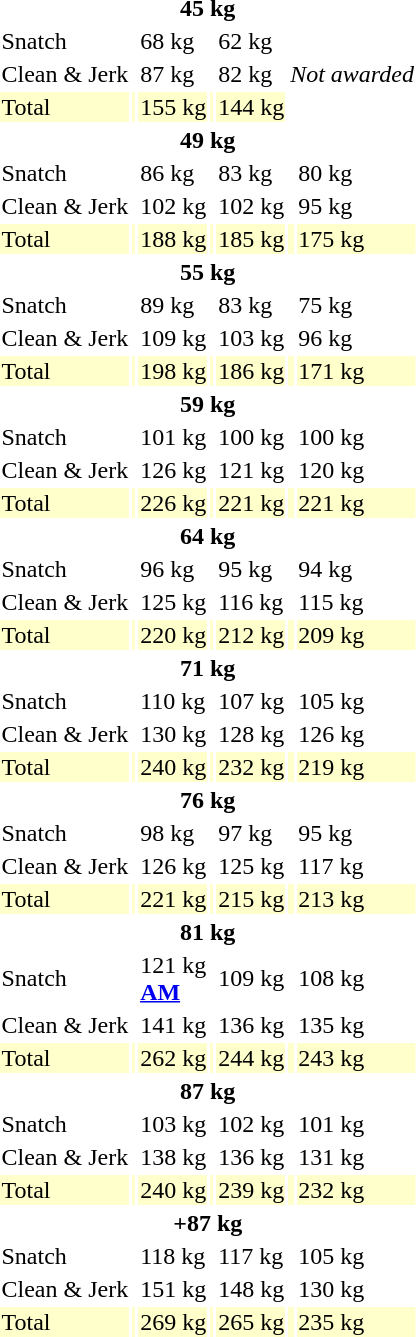<table>
<tr>
<th colspan=7>45 kg</th>
</tr>
<tr>
<td>Snatch</td>
<td></td>
<td>68 kg</td>
<td></td>
<td>62 kg</td>
<td rowspan=3 colspan=2 align=center><em>Not awarded</em></td>
</tr>
<tr>
<td>Clean & Jerk</td>
<td></td>
<td>87 kg</td>
<td></td>
<td>82 kg</td>
</tr>
<tr bgcolor=ffffcc>
<td>Total</td>
<td></td>
<td>155 kg</td>
<td></td>
<td>144 kg</td>
</tr>
<tr>
<th colspan=7>49 kg</th>
</tr>
<tr>
<td>Snatch</td>
<td></td>
<td>86 kg</td>
<td></td>
<td>83 kg</td>
<td></td>
<td>80 kg</td>
</tr>
<tr>
<td>Clean & Jerk</td>
<td></td>
<td>102 kg</td>
<td></td>
<td>102 kg</td>
<td></td>
<td>95 kg</td>
</tr>
<tr bgcolor=ffffcc>
<td>Total</td>
<td></td>
<td>188 kg</td>
<td></td>
<td>185 kg</td>
<td></td>
<td>175 kg</td>
</tr>
<tr>
<th colspan=7>55 kg</th>
</tr>
<tr>
<td>Snatch</td>
<td></td>
<td>89 kg</td>
<td></td>
<td>83 kg</td>
<td></td>
<td>75 kg</td>
</tr>
<tr>
<td>Clean & Jerk</td>
<td></td>
<td>109 kg</td>
<td></td>
<td>103 kg</td>
<td></td>
<td>96 kg</td>
</tr>
<tr bgcolor=ffffcc>
<td>Total</td>
<td></td>
<td>198 kg</td>
<td></td>
<td>186 kg</td>
<td></td>
<td>171 kg</td>
</tr>
<tr>
<th colspan=7>59 kg</th>
</tr>
<tr>
<td>Snatch</td>
<td></td>
<td>101 kg</td>
<td></td>
<td>100 kg</td>
<td></td>
<td>100 kg</td>
</tr>
<tr>
<td>Clean & Jerk</td>
<td></td>
<td>126 kg</td>
<td></td>
<td>121 kg</td>
<td></td>
<td>120 kg</td>
</tr>
<tr bgcolor=ffffcc>
<td>Total</td>
<td></td>
<td>226 kg</td>
<td></td>
<td>221 kg</td>
<td></td>
<td>221 kg</td>
</tr>
<tr>
<th colspan=7>64 kg</th>
</tr>
<tr>
<td>Snatch</td>
<td></td>
<td>96 kg</td>
<td></td>
<td>95 kg</td>
<td></td>
<td>94 kg</td>
</tr>
<tr>
<td>Clean & Jerk</td>
<td></td>
<td>125 kg</td>
<td></td>
<td>116 kg</td>
<td></td>
<td>115 kg</td>
</tr>
<tr bgcolor=ffffcc>
<td>Total</td>
<td></td>
<td>220 kg</td>
<td></td>
<td>212 kg</td>
<td></td>
<td>209 kg</td>
</tr>
<tr>
<th colspan=7>71 kg</th>
</tr>
<tr>
<td>Snatch</td>
<td></td>
<td>110 kg</td>
<td></td>
<td>107 kg</td>
<td></td>
<td>105 kg</td>
</tr>
<tr>
<td>Clean & Jerk</td>
<td></td>
<td>130 kg</td>
<td></td>
<td>128 kg</td>
<td></td>
<td>126 kg</td>
</tr>
<tr bgcolor=ffffcc>
<td>Total</td>
<td></td>
<td>240 kg</td>
<td></td>
<td>232 kg</td>
<td></td>
<td>219 kg</td>
</tr>
<tr>
<th colspan=7>76 kg</th>
</tr>
<tr>
<td>Snatch</td>
<td></td>
<td>98 kg</td>
<td></td>
<td>97 kg</td>
<td></td>
<td>95 kg</td>
</tr>
<tr>
<td>Clean & Jerk</td>
<td></td>
<td>126 kg</td>
<td></td>
<td>125 kg</td>
<td></td>
<td>117 kg</td>
</tr>
<tr bgcolor=ffffcc>
<td>Total</td>
<td></td>
<td>221 kg</td>
<td></td>
<td>215 kg</td>
<td></td>
<td>213 kg</td>
</tr>
<tr>
<th colspan=7>81 kg</th>
</tr>
<tr>
<td>Snatch</td>
<td></td>
<td>121 kg<br><strong><a href='#'>AM</a></strong></td>
<td></td>
<td>109 kg</td>
<td></td>
<td>108 kg</td>
</tr>
<tr>
<td>Clean & Jerk</td>
<td></td>
<td>141 kg</td>
<td></td>
<td>136 kg</td>
<td></td>
<td>135 kg</td>
</tr>
<tr bgcolor=ffffcc>
<td>Total</td>
<td></td>
<td>262 kg</td>
<td></td>
<td>244 kg</td>
<td></td>
<td>243 kg</td>
</tr>
<tr>
<th colspan=7>87 kg</th>
</tr>
<tr>
<td>Snatch</td>
<td></td>
<td>103 kg</td>
<td></td>
<td>102 kg</td>
<td></td>
<td>101 kg</td>
</tr>
<tr>
<td>Clean & Jerk</td>
<td></td>
<td>138 kg</td>
<td></td>
<td>136 kg</td>
<td></td>
<td>131 kg</td>
</tr>
<tr bgcolor=ffffcc>
<td>Total</td>
<td></td>
<td>240 kg</td>
<td></td>
<td>239 kg</td>
<td></td>
<td>232 kg</td>
</tr>
<tr>
<th colspan=7>+87 kg</th>
</tr>
<tr>
<td>Snatch</td>
<td></td>
<td>118 kg</td>
<td></td>
<td>117 kg</td>
<td></td>
<td>105 kg</td>
</tr>
<tr>
<td>Clean & Jerk</td>
<td></td>
<td>151 kg</td>
<td></td>
<td>148 kg</td>
<td></td>
<td>130 kg</td>
</tr>
<tr bgcolor=ffffcc>
<td>Total</td>
<td></td>
<td>269 kg</td>
<td></td>
<td>265 kg</td>
<td></td>
<td>235 kg</td>
</tr>
</table>
